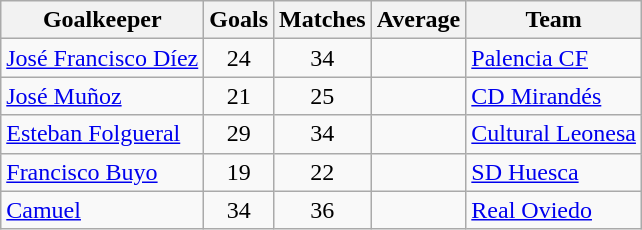<table class="wikitable sortable">
<tr>
<th>Goalkeeper</th>
<th>Goals</th>
<th>Matches</th>
<th>Average</th>
<th>Team</th>
</tr>
<tr>
<td> <a href='#'>José Francisco Díez</a></td>
<td style="text-align:center;">24</td>
<td style="text-align:center;">34</td>
<td style="text-align:center;"></td>
<td><a href='#'>Palencia CF</a></td>
</tr>
<tr>
<td> <a href='#'>José Muñoz</a></td>
<td style="text-align:center;">21</td>
<td style="text-align:center;">25</td>
<td style="text-align:center;"></td>
<td><a href='#'>CD Mirandés</a></td>
</tr>
<tr>
<td> <a href='#'>Esteban Folgueral</a></td>
<td style="text-align:center;">29</td>
<td style="text-align:center;">34</td>
<td style="text-align:center;"></td>
<td><a href='#'>Cultural Leonesa</a></td>
</tr>
<tr>
<td> <a href='#'>Francisco Buyo</a></td>
<td style="text-align:center;">19</td>
<td style="text-align:center;">22</td>
<td style="text-align:center;"></td>
<td><a href='#'>SD Huesca</a></td>
</tr>
<tr>
<td> <a href='#'>Camuel</a></td>
<td style="text-align:center;">34</td>
<td style="text-align:center;">36</td>
<td style="text-align:center;"></td>
<td><a href='#'>Real Oviedo</a></td>
</tr>
</table>
